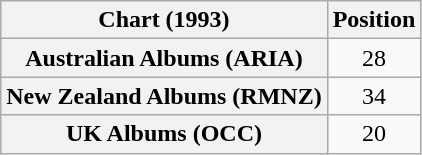<table class="wikitable sortable plainrowheaders" style="text-align:center">
<tr>
<th scope="col">Chart (1993)</th>
<th scope="col">Position</th>
</tr>
<tr>
<th scope="row">Australian Albums (ARIA)</th>
<td>28</td>
</tr>
<tr>
<th scope="row">New Zealand Albums (RMNZ)</th>
<td>34</td>
</tr>
<tr>
<th scope="row">UK Albums (OCC)</th>
<td>20</td>
</tr>
</table>
